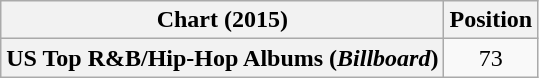<table class="wikitable plainrowheaders" style="text-align:center">
<tr>
<th scope="col">Chart (2015)</th>
<th scope="col">Position</th>
</tr>
<tr>
<th scope="row">US Top R&B/Hip-Hop Albums (<em>Billboard</em>)</th>
<td>73</td>
</tr>
</table>
